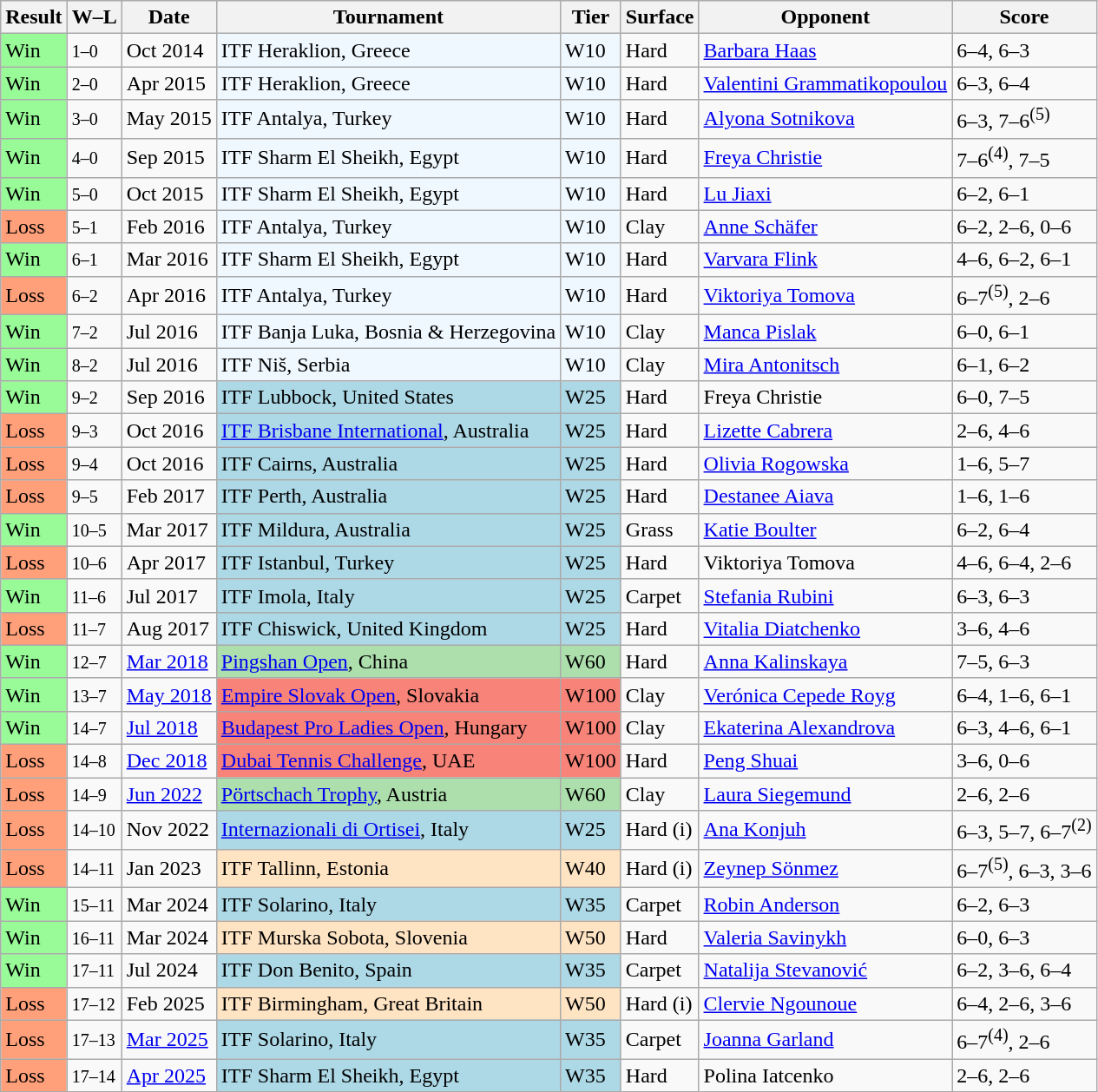<table class="sortable wikitable">
<tr>
<th>Result</th>
<th class="unsortable">W–L</th>
<th>Date</th>
<th>Tournament</th>
<th>Tier</th>
<th>Surface</th>
<th>Opponent</th>
<th class="unsortable">Score</th>
</tr>
<tr>
<td style="background:#98fb98;">Win</td>
<td><small>1–0</small></td>
<td>Oct 2014</td>
<td style="background:#f0f8ff;">ITF Heraklion, Greece</td>
<td style="background:#f0f8ff;">W10</td>
<td>Hard</td>
<td> <a href='#'>Barbara Haas</a></td>
<td>6–4, 6–3</td>
</tr>
<tr>
<td style="background:#98fb98;">Win</td>
<td><small>2–0</small></td>
<td>Apr 2015</td>
<td style="background:#f0f8ff;">ITF Heraklion, Greece</td>
<td style="background:#f0f8ff;">W10</td>
<td>Hard</td>
<td> <a href='#'>Valentini Grammatikopoulou</a></td>
<td>6–3, 6–4</td>
</tr>
<tr>
<td style="background:#98fb98;">Win</td>
<td><small>3–0</small></td>
<td>May 2015</td>
<td style="background:#f0f8ff;">ITF Antalya, Turkey</td>
<td style="background:#f0f8ff;">W10</td>
<td>Hard</td>
<td> <a href='#'>Alyona Sotnikova</a></td>
<td>6–3, 7–6<sup>(5)</sup></td>
</tr>
<tr>
<td style="background:#98fb98;">Win</td>
<td><small>4–0</small></td>
<td>Sep 2015</td>
<td style="background:#f0f8ff;">ITF Sharm El Sheikh, Egypt</td>
<td style="background:#f0f8ff;">W10</td>
<td>Hard</td>
<td> <a href='#'>Freya Christie</a></td>
<td>7–6<sup>(4)</sup>, 7–5</td>
</tr>
<tr>
<td style="background:#98fb98;">Win</td>
<td><small>5–0</small></td>
<td>Oct 2015</td>
<td style="background:#f0f8ff;">ITF Sharm El Sheikh, Egypt</td>
<td style="background:#f0f8ff;">W10</td>
<td>Hard</td>
<td> <a href='#'>Lu Jiaxi</a></td>
<td>6–2, 6–1</td>
</tr>
<tr>
<td style="background:#ffa07a;">Loss</td>
<td><small>5–1</small></td>
<td>Feb 2016</td>
<td style="background:#f0f8ff;">ITF Antalya, Turkey</td>
<td style="background:#f0f8ff;">W10</td>
<td>Clay</td>
<td> <a href='#'>Anne Schäfer</a></td>
<td>6–2, 2–6, 0–6</td>
</tr>
<tr>
<td style="background:#98fb98;">Win</td>
<td><small>6–1</small></td>
<td>Mar 2016</td>
<td style="background:#f0f8ff;">ITF Sharm El Sheikh, Egypt</td>
<td style="background:#f0f8ff;">W10</td>
<td>Hard</td>
<td> <a href='#'>Varvara Flink</a></td>
<td>4–6, 6–2, 6–1</td>
</tr>
<tr>
<td style="background:#ffa07a;">Loss</td>
<td><small>6–2</small></td>
<td>Apr 2016</td>
<td style="background:#f0f8ff;">ITF Antalya, Turkey</td>
<td style="background:#f0f8ff;">W10</td>
<td>Hard</td>
<td> <a href='#'>Viktoriya Tomova</a></td>
<td>6–7<sup>(5)</sup>, 2–6</td>
</tr>
<tr>
<td style="background:#98fb98;">Win</td>
<td><small>7–2</small></td>
<td>Jul 2016</td>
<td style="background:#f0f8ff;">ITF Banja Luka, Bosnia & Herzegovina</td>
<td style="background:#f0f8ff;">W10</td>
<td>Clay</td>
<td> <a href='#'>Manca Pislak</a></td>
<td>6–0, 6–1</td>
</tr>
<tr>
<td style="background:#98fb98;">Win</td>
<td><small>8–2</small></td>
<td>Jul 2016</td>
<td style="background:#f0f8ff;">ITF Niš, Serbia</td>
<td style="background:#f0f8ff;">W10</td>
<td>Clay</td>
<td> <a href='#'>Mira Antonitsch</a></td>
<td>6–1, 6–2</td>
</tr>
<tr>
<td style="background:#98fb98;">Win</td>
<td><small>9–2</small></td>
<td>Sep 2016</td>
<td style="background:lightblue;">ITF Lubbock, United States</td>
<td style="background:lightblue;">W25</td>
<td>Hard</td>
<td> Freya Christie</td>
<td>6–0, 7–5</td>
</tr>
<tr>
<td style="background:#ffa07a;">Loss</td>
<td><small>9–3</small></td>
<td>Oct 2016</td>
<td style="background:lightblue;"><a href='#'>ITF Brisbane International</a>, Australia</td>
<td style="background:lightblue;">W25</td>
<td>Hard</td>
<td> <a href='#'>Lizette Cabrera</a></td>
<td>2–6, 4–6</td>
</tr>
<tr>
<td style="background:#ffa07a;">Loss</td>
<td><small>9–4</small></td>
<td>Oct 2016</td>
<td style="background:lightblue;">ITF Cairns, Australia</td>
<td style="background:lightblue;">W25</td>
<td>Hard</td>
<td> <a href='#'>Olivia Rogowska</a></td>
<td>1–6, 5–7</td>
</tr>
<tr>
<td style="background:#ffa07a;">Loss</td>
<td><small>9–5</small></td>
<td>Feb 2017</td>
<td style="background:lightblue;">ITF Perth, Australia</td>
<td style="background:lightblue;">W25</td>
<td>Hard</td>
<td> <a href='#'>Destanee Aiava</a></td>
<td>1–6, 1–6</td>
</tr>
<tr>
<td style="background:#98fb98;">Win</td>
<td><small>10–5</small></td>
<td>Mar 2017</td>
<td style="background:lightblue;">ITF Mildura, Australia</td>
<td style="background:lightblue;">W25</td>
<td>Grass</td>
<td> <a href='#'>Katie Boulter</a></td>
<td>6–2, 6–4</td>
</tr>
<tr>
<td style="background:#ffa07a;">Loss</td>
<td><small>10–6</small></td>
<td>Apr 2017</td>
<td style="background:lightblue;">ITF Istanbul, Turkey</td>
<td style="background:lightblue;">W25</td>
<td>Hard</td>
<td> Viktoriya Tomova</td>
<td>4–6, 6–4, 2–6</td>
</tr>
<tr>
<td style="background:#98fb98;">Win</td>
<td><small>11–6</small></td>
<td>Jul 2017</td>
<td style="background:lightblue;">ITF Imola, Italy</td>
<td style="background:lightblue;">W25</td>
<td>Carpet</td>
<td> <a href='#'>Stefania Rubini</a></td>
<td>6–3, 6–3</td>
</tr>
<tr>
<td style="background:#ffa07a;">Loss</td>
<td><small>11–7</small></td>
<td>Aug 2017</td>
<td style="background:lightblue;">ITF Chiswick, United Kingdom</td>
<td style="background:lightblue;">W25</td>
<td>Hard</td>
<td> <a href='#'>Vitalia Diatchenko</a></td>
<td>3–6, 4–6</td>
</tr>
<tr>
<td style="background:#98fb98;">Win</td>
<td><small>12–7</small></td>
<td><a href='#'>Mar 2018</a></td>
<td style="background:#addfad;"><a href='#'>Pingshan Open</a>, China</td>
<td style="background:#addfad;">W60</td>
<td>Hard</td>
<td> <a href='#'>Anna Kalinskaya</a></td>
<td>7–5, 6–3</td>
</tr>
<tr>
<td style="background:#98fb98;">Win</td>
<td><small>13–7</small></td>
<td><a href='#'>May 2018</a></td>
<td style="background:#f88379;"><a href='#'>Empire Slovak Open</a>, Slovakia</td>
<td style="background:#f88379;">W100</td>
<td>Clay</td>
<td> <a href='#'>Verónica Cepede Royg</a></td>
<td>6–4, 1–6, 6–1</td>
</tr>
<tr>
<td style="background:#98fb98;">Win</td>
<td><small>14–7</small></td>
<td><a href='#'>Jul 2018</a></td>
<td style="background:#f88379;"><a href='#'>Budapest Pro Ladies Open</a>, Hungary</td>
<td style="background:#f88379;">W100</td>
<td>Clay</td>
<td> <a href='#'>Ekaterina Alexandrova</a></td>
<td>6–3, 4–6, 6–1</td>
</tr>
<tr>
<td style="background:#ffa07a;">Loss</td>
<td><small>14–8</small></td>
<td><a href='#'>Dec 2018</a></td>
<td style="background:#f88379;"><a href='#'>Dubai Tennis Challenge</a>, UAE</td>
<td style="background:#f88379;">W100</td>
<td>Hard</td>
<td> <a href='#'>Peng Shuai</a></td>
<td>3–6, 0–6</td>
</tr>
<tr>
<td style="background:#ffa07a;">Loss</td>
<td><small>14–9</small></td>
<td><a href='#'>Jun 2022</a></td>
<td bgcolor=addfad><a href='#'>Pörtschach Trophy</a>, Austria</td>
<td bgcolor=addfad>W60</td>
<td>Clay</td>
<td> <a href='#'>Laura Siegemund</a></td>
<td>2–6, 2–6</td>
</tr>
<tr>
<td style="background:#ffa07a;">Loss</td>
<td><small>14–10</small></td>
<td>Nov 2022</td>
<td bgcolor=lightblue><a href='#'>Internazionali di Ortisei</a>, Italy</td>
<td bgcolor=lightblue>W25</td>
<td>Hard (i)</td>
<td> <a href='#'>Ana Konjuh</a></td>
<td>6–3, 5–7, 6–7<sup>(2)</sup></td>
</tr>
<tr>
<td style="background:#ffa07a;">Loss</td>
<td><small>14–11</small></td>
<td>Jan 2023</td>
<td bgcolor=#ffe4c4>ITF Tallinn, Estonia</td>
<td bgcolor=ffe4c4>W40</td>
<td>Hard (i)</td>
<td> <a href='#'>Zeynep Sönmez</a></td>
<td>6–7<sup>(5)</sup>, 6–3, 3–6</td>
</tr>
<tr>
<td style="background:#98fb98;">Win</td>
<td><small>15–11</small></td>
<td>Mar 2024</td>
<td style="background:lightblue;">ITF Solarino, Italy</td>
<td style="background:lightblue;">W35</td>
<td>Carpet</td>
<td> <a href='#'>Robin Anderson</a></td>
<td>6–2, 6–3</td>
</tr>
<tr>
<td style="background:#98fb98;">Win</td>
<td><small>16–11</small></td>
<td>Mar 2024</td>
<td bgcolor=#ffe4c4>ITF Murska Sobota, Slovenia</td>
<td bgcolor=#ffe4c4>W50</td>
<td>Hard</td>
<td> <a href='#'>Valeria Savinykh</a></td>
<td>6–0, 6–3</td>
</tr>
<tr>
<td style="background:#98fb98;">Win</td>
<td><small>17–11</small></td>
<td>Jul 2024</td>
<td style="background:lightblue;">ITF Don Benito, Spain</td>
<td style="background:lightblue;">W35</td>
<td>Carpet</td>
<td> <a href='#'>Natalija Stevanović</a></td>
<td>6–2, 3–6, 6–4</td>
</tr>
<tr>
<td style="background:#ffa07a;">Loss</td>
<td><small>17–12</small></td>
<td>Feb 2025</td>
<td bgcolor=#ffe4c4>ITF Birmingham, Great Britain</td>
<td bgcolor=#ffe4c4>W50</td>
<td>Hard (i)</td>
<td> <a href='#'>Clervie Ngounoue</a></td>
<td>6–4, 2–6, 3–6</td>
</tr>
<tr>
<td style="background:#ffa07a;">Loss</td>
<td><small>17–13</small></td>
<td><a href='#'>Mar 2025</a></td>
<td style="background:lightblue;">ITF Solarino, Italy</td>
<td style="background:lightblue;">W35</td>
<td>Carpet</td>
<td> <a href='#'>Joanna Garland</a></td>
<td>6–7<sup>(4)</sup>, 2–6</td>
</tr>
<tr>
<td style="background:#ffa07a;">Loss</td>
<td><small>17–14</small></td>
<td><a href='#'>Apr 2025</a></td>
<td style="background:lightblue;">ITF Sharm El Sheikh, Egypt</td>
<td style="background:lightblue;">W35</td>
<td>Hard</td>
<td> Polina Iatcenko</td>
<td>2–6, 2–6</td>
</tr>
</table>
